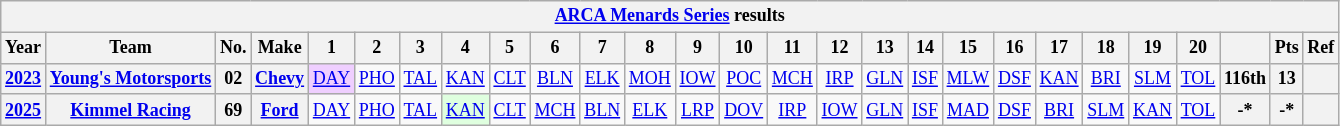<table class="wikitable" style="text-align:center; font-size:75%">
<tr>
<th colspan=27><a href='#'>ARCA Menards Series</a> results</th>
</tr>
<tr>
<th>Year</th>
<th>Team</th>
<th>No.</th>
<th>Make</th>
<th>1</th>
<th>2</th>
<th>3</th>
<th>4</th>
<th>5</th>
<th>6</th>
<th>7</th>
<th>8</th>
<th>9</th>
<th>10</th>
<th>11</th>
<th>12</th>
<th>13</th>
<th>14</th>
<th>15</th>
<th>16</th>
<th>17</th>
<th>18</th>
<th>19</th>
<th>20</th>
<th></th>
<th>Pts</th>
<th>Ref</th>
</tr>
<tr>
<th><a href='#'>2023</a></th>
<th><a href='#'>Young's Motorsports</a></th>
<th>02</th>
<th><a href='#'>Chevy</a></th>
<td style="background:#EFCFFF;"><a href='#'>DAY</a><br></td>
<td><a href='#'>PHO</a></td>
<td><a href='#'>TAL</a></td>
<td><a href='#'>KAN</a></td>
<td><a href='#'>CLT</a></td>
<td><a href='#'>BLN</a></td>
<td><a href='#'>ELK</a></td>
<td><a href='#'>MOH</a></td>
<td><a href='#'>IOW</a></td>
<td><a href='#'>POC</a></td>
<td><a href='#'>MCH</a></td>
<td><a href='#'>IRP</a></td>
<td><a href='#'>GLN</a></td>
<td><a href='#'>ISF</a></td>
<td><a href='#'>MLW</a></td>
<td><a href='#'>DSF</a></td>
<td><a href='#'>KAN</a></td>
<td><a href='#'>BRI</a></td>
<td><a href='#'>SLM</a></td>
<td><a href='#'>TOL</a></td>
<th>116th</th>
<th>13</th>
<th></th>
</tr>
<tr>
<th><a href='#'>2025</a></th>
<th><a href='#'>Kimmel Racing</a></th>
<th>69</th>
<th><a href='#'>Ford</a></th>
<td><a href='#'>DAY</a></td>
<td><a href='#'>PHO</a></td>
<td><a href='#'>TAL</a></td>
<td style="background:#DFFFDF;"><a href='#'>KAN</a><br></td>
<td><a href='#'>CLT</a></td>
<td><a href='#'>MCH</a></td>
<td><a href='#'>BLN</a></td>
<td><a href='#'>ELK</a></td>
<td><a href='#'>LRP</a></td>
<td><a href='#'>DOV</a></td>
<td><a href='#'>IRP</a></td>
<td><a href='#'>IOW</a></td>
<td><a href='#'>GLN</a></td>
<td><a href='#'>ISF</a></td>
<td><a href='#'>MAD</a></td>
<td><a href='#'>DSF</a></td>
<td><a href='#'>BRI</a></td>
<td><a href='#'>SLM</a></td>
<td><a href='#'>KAN</a></td>
<td><a href='#'>TOL</a></td>
<th>-*</th>
<th>-*</th>
<th></th>
</tr>
</table>
